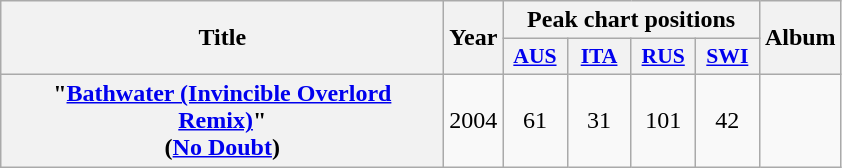<table class="wikitable plainrowheaders" style="text-align:center;">
<tr>
<th scope="col" rowspan="2" style="width:18em;">Title</th>
<th scope="col" rowspan="2" style="width:1em;">Year</th>
<th scope="col" colspan="4">Peak chart positions</th>
<th scope="col" rowspan="2">Album</th>
</tr>
<tr>
<th scope="col" style="width:2.5em;font-size:90%;"><a href='#'>AUS</a><br></th>
<th scope="col" style="width:2.5em;font-size:90%;"><a href='#'>ITA</a><br></th>
<th scope="col" style="width:2.5em;font-size:90%;"><a href='#'>RUS</a><br></th>
<th scope="col" style="width:2.5em;font-size:90%;"><a href='#'>SWI</a><br></th>
</tr>
<tr>
<th scope="row">"<a href='#'>Bathwater (Invincible Overlord Remix)</a>"<br>(<a href='#'>No Doubt</a>)</th>
<td>2004</td>
<td>61</td>
<td>31</td>
<td>101</td>
<td>42</td>
<td></td>
</tr>
</table>
